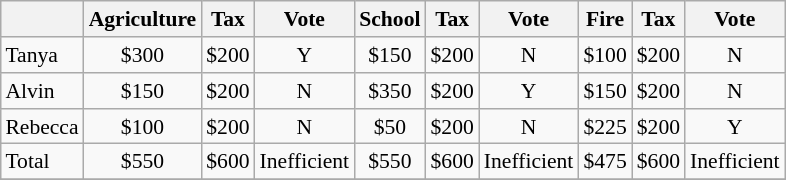<table class="wikitable" style="font-size:90%; text-align:center;" align="right">
<tr>
<th></th>
<th>Agriculture</th>
<th>Tax</th>
<th>Vote</th>
<th>School</th>
<th>Tax</th>
<th>Vote</th>
<th>Fire</th>
<th>Tax</th>
<th>Vote</th>
</tr>
<tr>
<td align="left">Tanya</td>
<td>$300</td>
<td>$200</td>
<td>Y</td>
<td>$150</td>
<td>$200</td>
<td>N</td>
<td>$100</td>
<td>$200</td>
<td>N</td>
</tr>
<tr>
<td align="left">Alvin</td>
<td>$150</td>
<td>$200</td>
<td>N</td>
<td>$350</td>
<td>$200</td>
<td>Y</td>
<td>$150</td>
<td>$200</td>
<td>N</td>
</tr>
<tr>
<td align="left">Rebecca</td>
<td>$100</td>
<td>$200</td>
<td>N</td>
<td>$50</td>
<td>$200</td>
<td>N</td>
<td>$225</td>
<td>$200</td>
<td>Y</td>
</tr>
<tr>
<td align="left">Total</td>
<td>$550</td>
<td>$600</td>
<td>Inefficient</td>
<td>$550</td>
<td>$600</td>
<td>Inefficient</td>
<td>$475</td>
<td>$600</td>
<td>Inefficient</td>
</tr>
<tr>
</tr>
</table>
